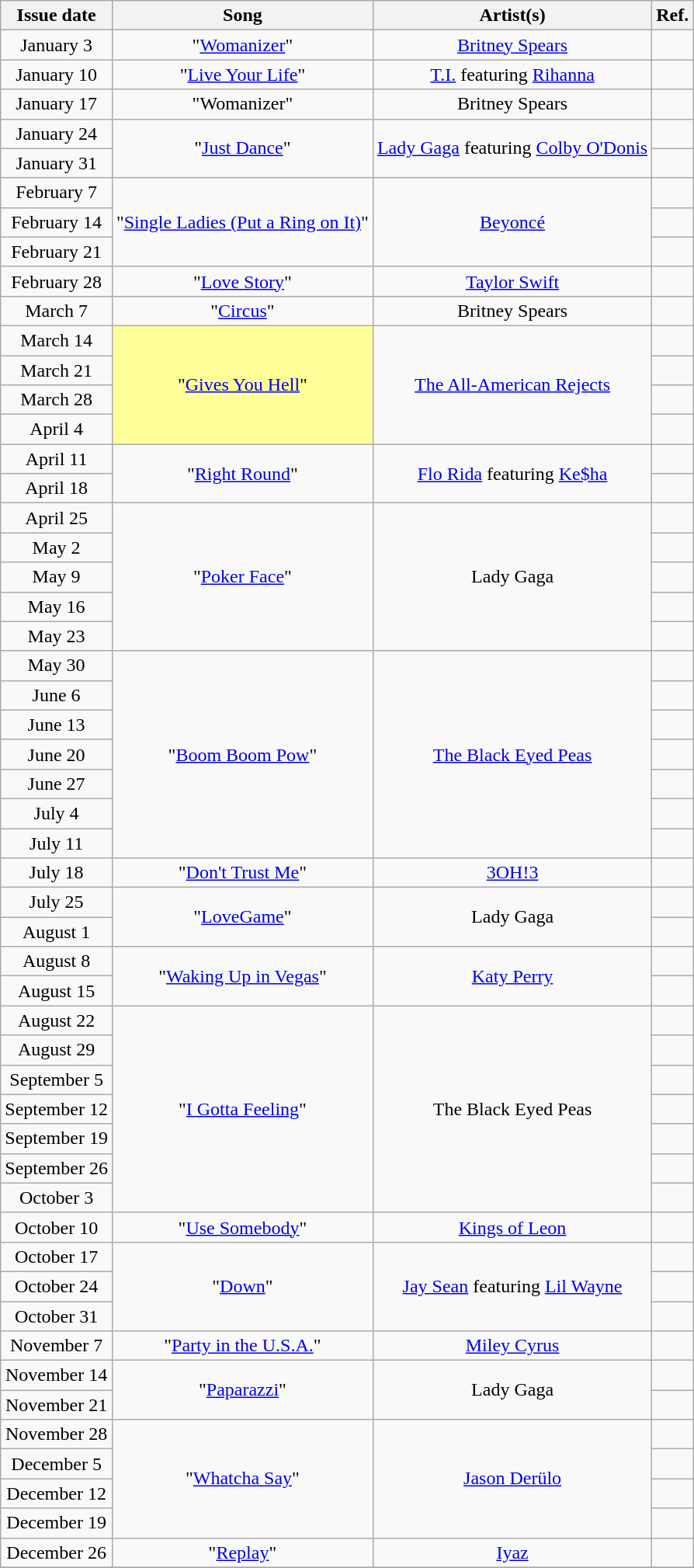<table class="wikitable" style="text-align: center">
<tr>
<th>Issue date</th>
<th>Song</th>
<th>Artist(s)</th>
<th>Ref.</th>
</tr>
<tr>
<td>January 3</td>
<td rowspan="1">"<a href='#'>Womanizer</a>"</td>
<td rowspan="1"><a href='#'>Britney Spears</a></td>
<td></td>
</tr>
<tr>
<td>January 10</td>
<td rowspan="1">"<a href='#'>Live Your Life</a>"</td>
<td rowspan="1"><a href='#'>T.I.</a> featuring <a href='#'>Rihanna</a></td>
<td></td>
</tr>
<tr>
<td>January 17</td>
<td rowspan="1">"Womanizer"</td>
<td rowspan="1">Britney Spears</td>
<td></td>
</tr>
<tr>
<td>January 24</td>
<td rowspan="2">"<a href='#'>Just Dance</a>"</td>
<td rowspan="2"><a href='#'>Lady Gaga</a> featuring <a href='#'>Colby O'Donis</a></td>
<td></td>
</tr>
<tr>
<td>January 31</td>
<td></td>
</tr>
<tr>
<td>February 7</td>
<td rowspan="3">"<a href='#'>Single Ladies (Put a Ring on It)</a>"</td>
<td rowspan="3"><a href='#'>Beyoncé</a></td>
<td></td>
</tr>
<tr>
<td>February 14</td>
<td></td>
</tr>
<tr>
<td>February 21</td>
<td></td>
</tr>
<tr>
<td>February 28</td>
<td rowspan="1">"<a href='#'>Love Story</a>"</td>
<td rowspan="1"><a href='#'>Taylor Swift</a></td>
<td></td>
</tr>
<tr>
<td>March 7</td>
<td rowspan="1">"<a href='#'>Circus</a>"</td>
<td rowspan="1">Britney Spears</td>
<td></td>
</tr>
<tr>
<td>March 14</td>
<td bgcolor=#FFFF99 rowspan="4">"<a href='#'>Gives You Hell</a>"</td>
<td rowspan="4"><a href='#'>The All-American Rejects</a></td>
<td></td>
</tr>
<tr>
<td>March 21</td>
<td></td>
</tr>
<tr>
<td>March 28</td>
<td></td>
</tr>
<tr>
<td>April 4</td>
<td></td>
</tr>
<tr>
<td>April 11</td>
<td rowspan="2">"<a href='#'>Right Round</a>"</td>
<td rowspan="2"><a href='#'>Flo Rida</a> featuring <a href='#'>Ke$ha</a></td>
<td></td>
</tr>
<tr>
<td>April 18</td>
<td></td>
</tr>
<tr>
<td>April 25</td>
<td rowspan="5">"<a href='#'>Poker Face</a>"</td>
<td rowspan="5">Lady Gaga</td>
<td></td>
</tr>
<tr>
<td>May 2</td>
<td></td>
</tr>
<tr>
<td>May 9</td>
<td></td>
</tr>
<tr>
<td>May 16</td>
<td></td>
</tr>
<tr>
<td>May 23</td>
<td></td>
</tr>
<tr>
<td>May 30</td>
<td rowspan="7">"<a href='#'>Boom Boom Pow</a>"</td>
<td rowspan="7"><a href='#'>The Black Eyed Peas</a></td>
<td></td>
</tr>
<tr>
<td>June 6</td>
<td></td>
</tr>
<tr>
<td>June 13</td>
<td></td>
</tr>
<tr>
<td>June 20</td>
<td></td>
</tr>
<tr>
<td>June 27</td>
<td></td>
</tr>
<tr>
<td>July 4</td>
<td></td>
</tr>
<tr>
<td>July 11</td>
<td></td>
</tr>
<tr>
<td>July 18</td>
<td rowspan="1">"<a href='#'>Don't Trust Me</a>"</td>
<td rowspan="1"><a href='#'>3OH!3</a></td>
<td></td>
</tr>
<tr>
<td>July 25</td>
<td rowspan="2">"<a href='#'>LoveGame</a>"</td>
<td rowspan="2">Lady Gaga</td>
<td></td>
</tr>
<tr>
<td>August 1</td>
<td></td>
</tr>
<tr>
<td>August 8</td>
<td rowspan="2">"<a href='#'>Waking Up in Vegas</a>"</td>
<td rowspan="2"><a href='#'>Katy Perry</a></td>
<td></td>
</tr>
<tr>
<td>August 15</td>
<td></td>
</tr>
<tr>
<td>August 22</td>
<td rowspan="7">"<a href='#'>I Gotta Feeling</a>"</td>
<td rowspan="7">The Black Eyed Peas</td>
<td></td>
</tr>
<tr>
<td>August 29</td>
<td></td>
</tr>
<tr>
<td>September 5</td>
<td></td>
</tr>
<tr>
<td>September 12</td>
<td></td>
</tr>
<tr>
<td>September 19</td>
<td></td>
</tr>
<tr>
<td>September 26</td>
<td></td>
</tr>
<tr>
<td>October 3</td>
<td></td>
</tr>
<tr>
<td>October 10</td>
<td rowspan="1">"<a href='#'>Use Somebody</a>"</td>
<td rowspan="1"><a href='#'>Kings of Leon</a></td>
<td></td>
</tr>
<tr>
<td>October 17</td>
<td rowspan="3">"<a href='#'>Down</a>"</td>
<td rowspan="3"><a href='#'>Jay Sean</a> featuring <a href='#'>Lil Wayne</a></td>
<td></td>
</tr>
<tr>
<td>October 24</td>
<td></td>
</tr>
<tr>
<td>October 31</td>
<td></td>
</tr>
<tr>
<td>November 7</td>
<td rowspan="1">"<a href='#'>Party in the U.S.A.</a>"</td>
<td rowspan="1"><a href='#'>Miley Cyrus</a></td>
<td></td>
</tr>
<tr>
<td>November 14</td>
<td rowspan="2">"<a href='#'>Paparazzi</a>"</td>
<td rowspan="2">Lady Gaga</td>
<td></td>
</tr>
<tr>
<td>November 21</td>
<td></td>
</tr>
<tr>
<td>November 28</td>
<td rowspan="4">"<a href='#'>Whatcha Say</a>"</td>
<td rowspan="4"><a href='#'>Jason Derülo</a></td>
<td></td>
</tr>
<tr>
<td>December 5</td>
<td></td>
</tr>
<tr>
<td>December 12</td>
<td></td>
</tr>
<tr>
<td>December 19</td>
<td></td>
</tr>
<tr>
<td>December 26</td>
<td rowspan="1">"<a href='#'>Replay</a>"</td>
<td rowspan="1"><a href='#'>Iyaz</a></td>
<td></td>
</tr>
<tr>
</tr>
</table>
